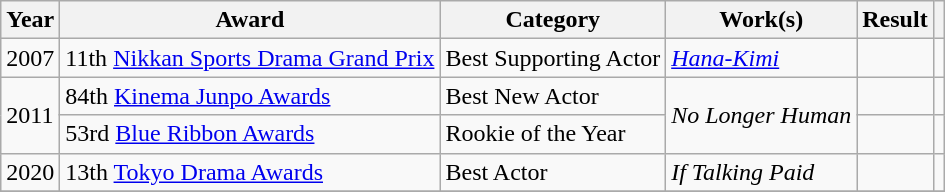<table class="wikitable plainrowheaders">
<tr>
<th>Year</th>
<th>Award</th>
<th>Category</th>
<th>Work(s)</th>
<th>Result</th>
<th></th>
</tr>
<tr>
<td>2007</td>
<td>11th <a href='#'>Nikkan Sports Drama Grand Prix</a></td>
<td>Best Supporting Actor</td>
<td><em><a href='#'>Hana-Kimi</a></em></td>
<td></td>
<td></td>
</tr>
<tr>
<td rowspan=2>2011</td>
<td>84th <a href='#'>Kinema Junpo Awards</a></td>
<td>Best New Actor</td>
<td rowspan=2><em>No Longer Human</em></td>
<td></td>
<td></td>
</tr>
<tr>
<td>53rd <a href='#'>Blue Ribbon Awards</a></td>
<td>Rookie of the Year</td>
<td></td>
<td></td>
</tr>
<tr>
<td>2020</td>
<td>13th <a href='#'>Tokyo Drama Awards</a></td>
<td>Best Actor</td>
<td><em>If Talking Paid</em></td>
<td></td>
<td></td>
</tr>
<tr>
</tr>
</table>
